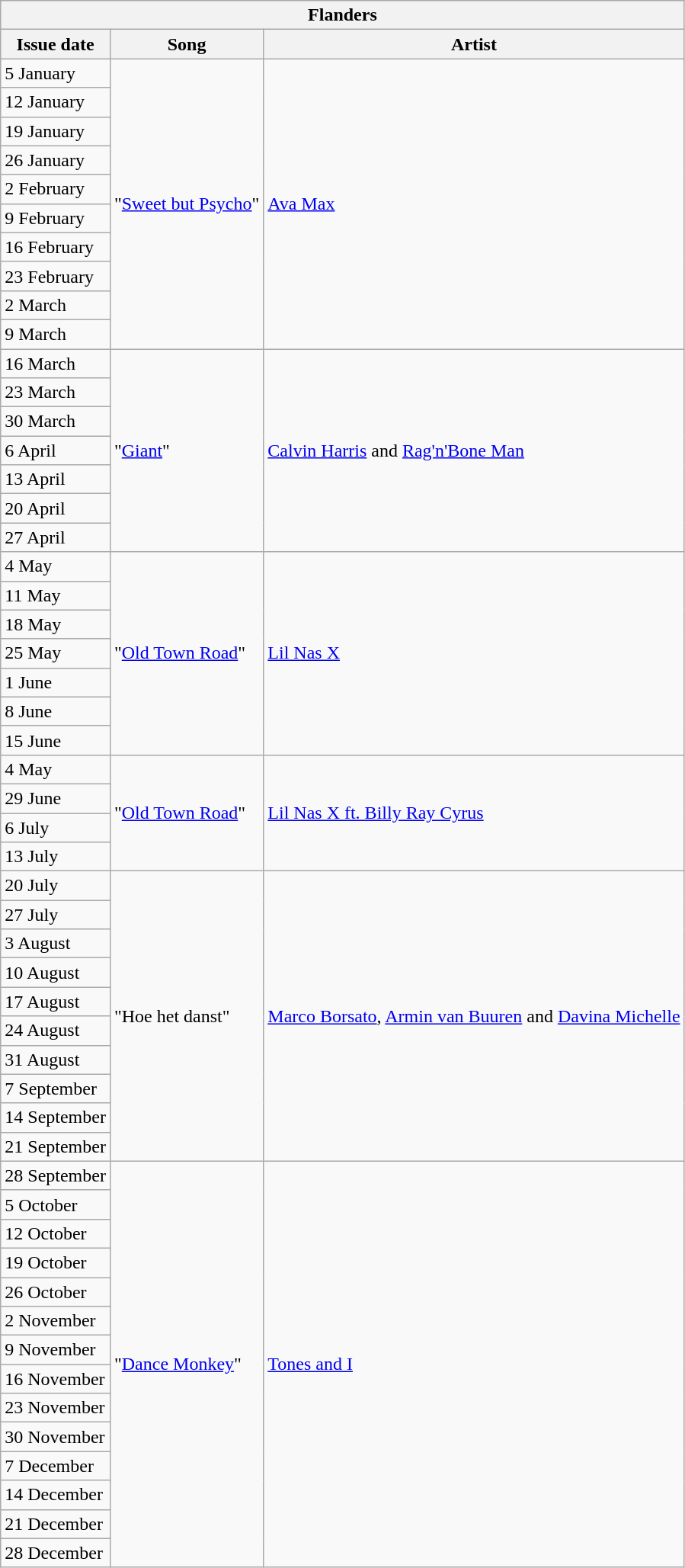<table class="wikitable">
<tr>
<th colspan="4">Flanders</th>
</tr>
<tr>
<th>Issue date</th>
<th>Song</th>
<th>Artist</th>
</tr>
<tr>
<td>5 January</td>
<td rowspan="10">"<a href='#'>Sweet but Psycho</a>"</td>
<td rowspan="10"><a href='#'>Ava Max</a></td>
</tr>
<tr>
<td>12 January</td>
</tr>
<tr>
<td>19 January</td>
</tr>
<tr>
<td>26 January</td>
</tr>
<tr>
<td>2 February</td>
</tr>
<tr>
<td>9 February</td>
</tr>
<tr>
<td>16 February</td>
</tr>
<tr>
<td>23 February</td>
</tr>
<tr>
<td>2 March</td>
</tr>
<tr>
<td>9 March</td>
</tr>
<tr>
<td>16 March</td>
<td rowspan="7">"<a href='#'>Giant</a>"</td>
<td rowspan="7"><a href='#'>Calvin Harris</a> and <a href='#'>Rag'n'Bone Man</a></td>
</tr>
<tr>
<td>23 March</td>
</tr>
<tr>
<td>30 March</td>
</tr>
<tr>
<td>6 April</td>
</tr>
<tr>
<td>13 April</td>
</tr>
<tr>
<td>20 April</td>
</tr>
<tr>
<td>27 April</td>
</tr>
<tr>
<td>4 May</td>
<td rowspan="7">"<a href='#'>Old Town Road</a>"</td>
<td rowspan="7"><a href='#'>Lil Nas X</a></td>
</tr>
<tr>
<td>11 May</td>
</tr>
<tr>
<td>18 May</td>
</tr>
<tr>
<td>25 May</td>
</tr>
<tr>
<td>1 June</td>
</tr>
<tr>
<td>8 June</td>
</tr>
<tr>
<td>15 June</td>
</tr>
<tr>
<td 22 June>4 May</td>
<td rowspan="4">"<a href='#'>Old Town Road</a>"</td>
<td rowspan="4"><a href='#'>Lil Nas X ft. Billy Ray Cyrus</a></td>
</tr>
<tr>
<td>29 June</td>
</tr>
<tr>
<td>6 July</td>
</tr>
<tr>
<td>13 July</td>
</tr>
<tr>
<td>20 July</td>
<td rowspan="10">"Hoe het danst"</td>
<td rowspan="10"><a href='#'>Marco Borsato</a>, <a href='#'>Armin van Buuren</a> and <a href='#'>Davina Michelle</a></td>
</tr>
<tr>
<td>27 July</td>
</tr>
<tr>
<td>3 August</td>
</tr>
<tr>
<td>10 August</td>
</tr>
<tr>
<td>17 August</td>
</tr>
<tr>
<td>24 August</td>
</tr>
<tr>
<td>31 August</td>
</tr>
<tr>
<td>7 September</td>
</tr>
<tr>
<td>14 September</td>
</tr>
<tr>
<td>21 September</td>
</tr>
<tr>
<td>28 September</td>
<td rowspan="14">"<a href='#'>Dance Monkey</a>"</td>
<td rowspan="14"><a href='#'>Tones and I</a></td>
</tr>
<tr>
<td>5 October</td>
</tr>
<tr>
<td>12 October</td>
</tr>
<tr>
<td>19 October</td>
</tr>
<tr>
<td>26 October</td>
</tr>
<tr>
<td>2 November</td>
</tr>
<tr>
<td>9 November</td>
</tr>
<tr>
<td>16 November</td>
</tr>
<tr>
<td>23 November</td>
</tr>
<tr>
<td>30 November</td>
</tr>
<tr>
<td>7 December</td>
</tr>
<tr>
<td>14 December</td>
</tr>
<tr>
<td>21 December</td>
</tr>
<tr>
<td>28 December</td>
</tr>
</table>
